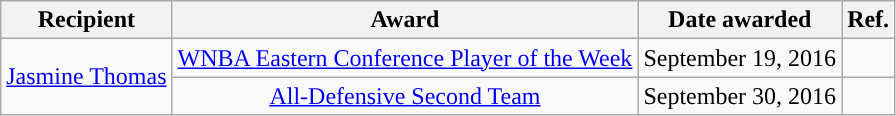<table class="wikitable sortable" style="text-align: center">
<tr>
<th>Recipient</th>
<th>Award</th>
<th>Date awarded</th>
<th>Ref.</th>
</tr>
<tr>
<td rowspan=2><a href='#'>Jasmine Thomas</a></td>
<td><a href='#'>WNBA Eastern Conference Player of the Week</a></td>
<td>September 19, 2016</td>
<td></td>
</tr>
<tr>
<td><a href='#'>All-Defensive Second Team</a></td>
<td>September 30, 2016</td>
<td></td>
</tr>
</table>
